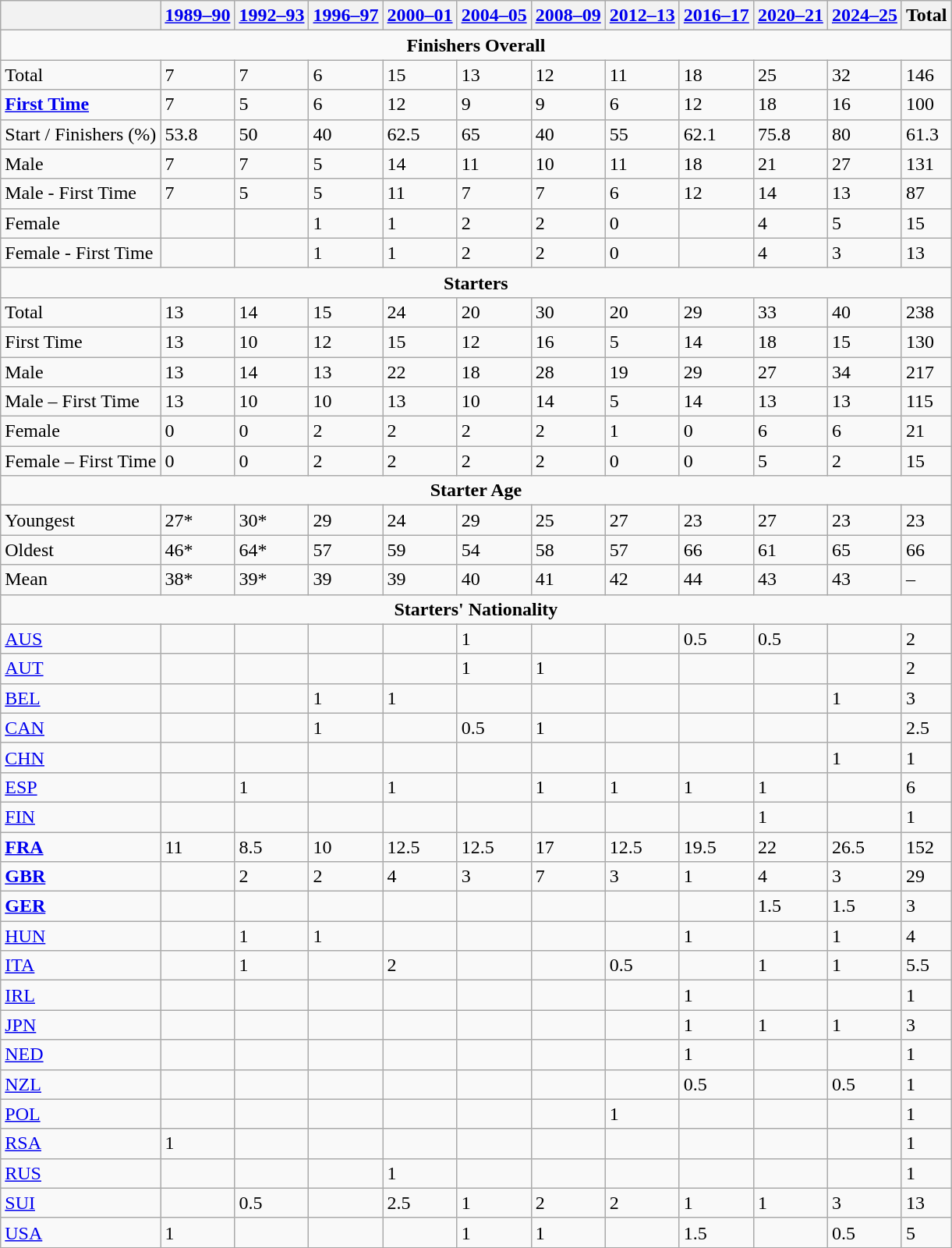<table class="wikitable">
<tr>
<th></th>
<th><a href='#'>1989–90</a></th>
<th><a href='#'>1992–93</a></th>
<th><a href='#'>1996–97</a></th>
<th><a href='#'>2000–01</a></th>
<th><a href='#'>2004–05</a></th>
<th><a href='#'>2008–09</a></th>
<th><a href='#'>2012–13</a></th>
<th><a href='#'>2016–17</a></th>
<th><a href='#'>2020–21</a></th>
<th><a href='#'>2024–25</a></th>
<th>Total</th>
</tr>
<tr>
<td colspan=13 style="text-align:center;"><strong>Finishers Overall</strong></td>
</tr>
<tr>
<td>Total</td>
<td>7</td>
<td>7</td>
<td>6</td>
<td>15</td>
<td>13</td>
<td>12</td>
<td>11</td>
<td>18</td>
<td>25</td>
<td>32</td>
<td>146</td>
</tr>
<tr>
<td><strong><a href='#'>First Time</a></strong></td>
<td>7</td>
<td>5</td>
<td>6</td>
<td>12</td>
<td>9</td>
<td>9</td>
<td>6</td>
<td>12</td>
<td>18</td>
<td>16</td>
<td>100</td>
</tr>
<tr>
<td>Start / Finishers (%)</td>
<td>53.8</td>
<td>50</td>
<td>40</td>
<td>62.5</td>
<td>65</td>
<td>40</td>
<td>55</td>
<td>62.1</td>
<td>75.8</td>
<td>80</td>
<td>61.3</td>
</tr>
<tr>
<td>Male</td>
<td>7</td>
<td>7</td>
<td>5</td>
<td>14</td>
<td>11</td>
<td>10</td>
<td>11</td>
<td>18</td>
<td>21</td>
<td>27</td>
<td>131</td>
</tr>
<tr>
<td>Male - First Time</td>
<td>7</td>
<td>5</td>
<td>5</td>
<td>11</td>
<td>7</td>
<td>7</td>
<td>6</td>
<td>12</td>
<td>14</td>
<td>13</td>
<td>87</td>
</tr>
<tr>
<td>Female</td>
<td></td>
<td></td>
<td>1</td>
<td>1</td>
<td>2</td>
<td>2</td>
<td>0</td>
<td></td>
<td>4</td>
<td>5</td>
<td>15</td>
</tr>
<tr>
<td>Female - First Time</td>
<td></td>
<td></td>
<td>1</td>
<td>1</td>
<td>2</td>
<td>2</td>
<td>0</td>
<td></td>
<td>4</td>
<td>3</td>
<td>13</td>
</tr>
<tr>
<td colspan=13 style="text-align:center;"><strong>Starters</strong></td>
</tr>
<tr>
<td>Total</td>
<td>13</td>
<td>14</td>
<td>15</td>
<td>24</td>
<td>20</td>
<td>30</td>
<td>20</td>
<td>29</td>
<td>33</td>
<td>40</td>
<td>238</td>
</tr>
<tr>
<td>First Time</td>
<td>13</td>
<td>10</td>
<td>12</td>
<td>15</td>
<td>12</td>
<td>16</td>
<td>5</td>
<td>14</td>
<td>18</td>
<td>15</td>
<td>130</td>
</tr>
<tr>
<td>Male</td>
<td>13</td>
<td>14</td>
<td>13</td>
<td>22</td>
<td>18</td>
<td>28</td>
<td>19</td>
<td>29</td>
<td>27</td>
<td>34</td>
<td>217</td>
</tr>
<tr>
<td>Male – First Time</td>
<td>13</td>
<td>10</td>
<td>10</td>
<td>13</td>
<td>10</td>
<td>14</td>
<td>5</td>
<td>14</td>
<td>13</td>
<td>13</td>
<td>115</td>
</tr>
<tr>
<td>Female</td>
<td>0</td>
<td>0</td>
<td>2</td>
<td>2</td>
<td>2</td>
<td>2</td>
<td>1</td>
<td>0</td>
<td>6</td>
<td>6</td>
<td>21</td>
</tr>
<tr>
<td>Female – First Time</td>
<td>0</td>
<td>0</td>
<td>2</td>
<td>2</td>
<td>2</td>
<td>2</td>
<td>0</td>
<td>0</td>
<td>5</td>
<td>2</td>
<td>15</td>
</tr>
<tr>
<td colspan=13 style="text-align:center;"><strong>Starter Age</strong></td>
</tr>
<tr>
<td>Youngest</td>
<td>27*</td>
<td>30*</td>
<td>29</td>
<td>24</td>
<td>29</td>
<td>25</td>
<td>27</td>
<td>23</td>
<td>27</td>
<td>23</td>
<td>23</td>
</tr>
<tr>
<td>Oldest</td>
<td>46*</td>
<td>64*</td>
<td>57</td>
<td>59</td>
<td>54</td>
<td>58</td>
<td>57</td>
<td>66</td>
<td>61</td>
<td>65</td>
<td>66</td>
</tr>
<tr>
<td>Mean</td>
<td>38*</td>
<td>39*</td>
<td>39</td>
<td>39</td>
<td>40</td>
<td>41</td>
<td>42</td>
<td>44</td>
<td>43</td>
<td>43</td>
<td>–</td>
</tr>
<tr>
<td colspan=13 style="text-align:center;"><strong>Starters' Nationality</strong></td>
</tr>
<tr>
<td><a href='#'>AUS</a></td>
<td></td>
<td></td>
<td></td>
<td></td>
<td>1</td>
<td></td>
<td></td>
<td>0.5</td>
<td>0.5</td>
<td></td>
<td>2</td>
</tr>
<tr>
<td><a href='#'>AUT</a></td>
<td></td>
<td></td>
<td></td>
<td></td>
<td>1</td>
<td>1</td>
<td></td>
<td></td>
<td></td>
<td></td>
<td>2</td>
</tr>
<tr>
<td><a href='#'>BEL</a></td>
<td></td>
<td></td>
<td>1</td>
<td>1</td>
<td></td>
<td></td>
<td></td>
<td></td>
<td></td>
<td>1</td>
<td>3</td>
</tr>
<tr>
<td><a href='#'>CAN</a></td>
<td></td>
<td></td>
<td>1</td>
<td></td>
<td>0.5</td>
<td>1</td>
<td></td>
<td></td>
<td></td>
<td></td>
<td>2.5</td>
</tr>
<tr>
<td><a href='#'>CHN</a></td>
<td></td>
<td></td>
<td></td>
<td></td>
<td></td>
<td></td>
<td></td>
<td></td>
<td></td>
<td>1</td>
<td>1</td>
</tr>
<tr>
<td><a href='#'>ESP</a></td>
<td></td>
<td>1</td>
<td></td>
<td>1</td>
<td></td>
<td>1</td>
<td>1</td>
<td>1</td>
<td>1</td>
<td></td>
<td>6</td>
</tr>
<tr>
<td><a href='#'>FIN</a></td>
<td></td>
<td></td>
<td></td>
<td></td>
<td></td>
<td></td>
<td></td>
<td></td>
<td>1</td>
<td></td>
<td>1</td>
</tr>
<tr>
<td><strong><a href='#'>FRA</a></strong></td>
<td>11</td>
<td>8.5</td>
<td>10</td>
<td>12.5</td>
<td>12.5</td>
<td>17</td>
<td>12.5</td>
<td>19.5</td>
<td>22</td>
<td>26.5</td>
<td>152</td>
</tr>
<tr>
<td><strong><a href='#'>GBR</a></strong></td>
<td></td>
<td>2</td>
<td>2</td>
<td>4</td>
<td>3</td>
<td>7</td>
<td>3</td>
<td>1</td>
<td>4</td>
<td>3</td>
<td>29</td>
</tr>
<tr>
<td><strong><a href='#'>GER</a></strong></td>
<td></td>
<td></td>
<td></td>
<td></td>
<td></td>
<td></td>
<td></td>
<td></td>
<td>1.5</td>
<td>1.5</td>
<td>3</td>
</tr>
<tr>
<td><a href='#'>HUN</a></td>
<td></td>
<td>1</td>
<td>1</td>
<td></td>
<td></td>
<td></td>
<td></td>
<td>1</td>
<td></td>
<td>1</td>
<td>4</td>
</tr>
<tr>
<td><a href='#'>ITA</a></td>
<td></td>
<td>1</td>
<td></td>
<td>2</td>
<td></td>
<td></td>
<td>0.5</td>
<td></td>
<td>1</td>
<td>1</td>
<td>5.5</td>
</tr>
<tr>
<td><a href='#'>IRL</a></td>
<td></td>
<td></td>
<td></td>
<td></td>
<td></td>
<td></td>
<td></td>
<td>1</td>
<td></td>
<td></td>
<td>1</td>
</tr>
<tr>
<td><a href='#'>JPN</a></td>
<td></td>
<td></td>
<td></td>
<td></td>
<td></td>
<td></td>
<td></td>
<td>1</td>
<td>1</td>
<td>1</td>
<td>3</td>
</tr>
<tr>
<td><a href='#'>NED</a></td>
<td></td>
<td></td>
<td></td>
<td></td>
<td></td>
<td></td>
<td></td>
<td>1</td>
<td></td>
<td></td>
<td>1</td>
</tr>
<tr>
<td><a href='#'>NZL</a></td>
<td></td>
<td></td>
<td></td>
<td></td>
<td></td>
<td></td>
<td></td>
<td>0.5</td>
<td></td>
<td>0.5</td>
<td>1</td>
</tr>
<tr>
<td><a href='#'>POL</a></td>
<td></td>
<td></td>
<td></td>
<td></td>
<td></td>
<td></td>
<td>1</td>
<td></td>
<td></td>
<td></td>
<td>1</td>
</tr>
<tr>
<td><a href='#'>RSA</a></td>
<td>1</td>
<td></td>
<td></td>
<td></td>
<td></td>
<td></td>
<td></td>
<td></td>
<td></td>
<td></td>
<td>1</td>
</tr>
<tr>
<td><a href='#'>RUS</a></td>
<td></td>
<td></td>
<td></td>
<td>1</td>
<td></td>
<td></td>
<td></td>
<td></td>
<td></td>
<td></td>
<td>1</td>
</tr>
<tr>
<td><a href='#'>SUI</a></td>
<td></td>
<td>0.5</td>
<td></td>
<td>2.5</td>
<td>1</td>
<td>2</td>
<td>2</td>
<td>1</td>
<td>1</td>
<td>3</td>
<td>13</td>
</tr>
<tr>
<td><a href='#'>USA</a></td>
<td>1</td>
<td></td>
<td></td>
<td></td>
<td>1</td>
<td>1</td>
<td></td>
<td>1.5</td>
<td></td>
<td>0.5</td>
<td>5</td>
</tr>
<tr>
</tr>
</table>
